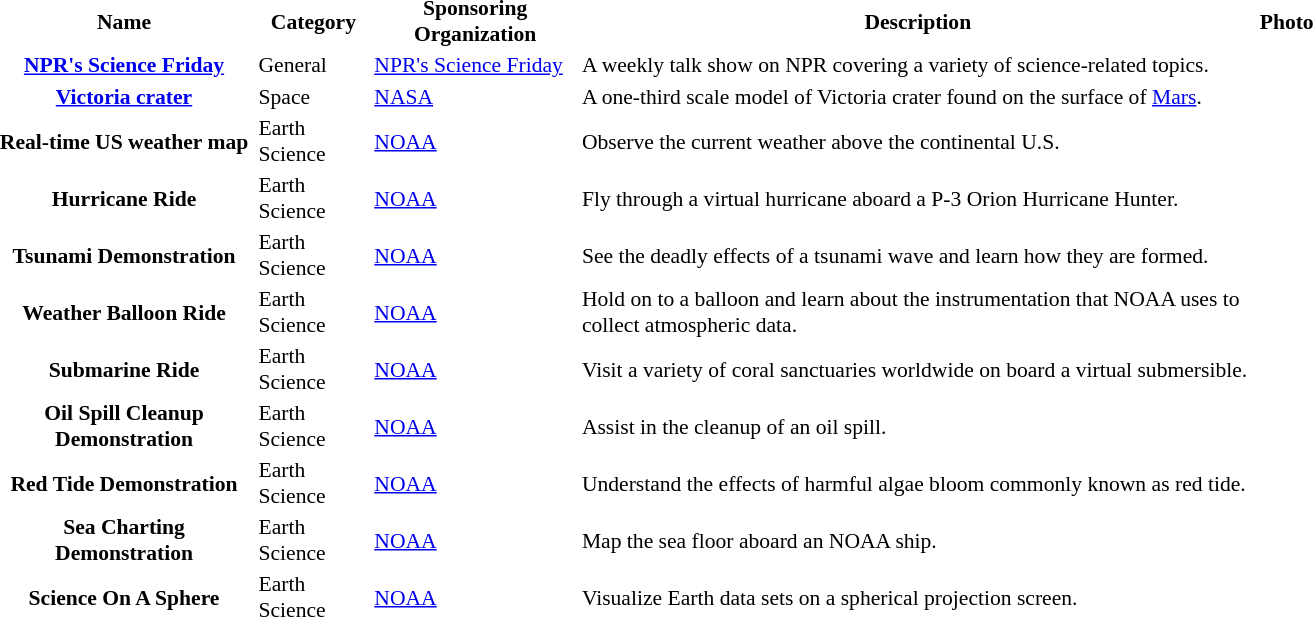<table class="wiki table sortable" style="font-size: 90%; width: 70%">
<tr>
<th>Name</th>
<th>Category</th>
<th>Sponsoring Organization</th>
<th>Description</th>
<th class="unsortable">Photo</th>
</tr>
<tr>
<th><a href='#'>NPR's Science Friday</a></th>
<td>General</td>
<td><a href='#'>NPR's Science Friday</a></td>
<td>A weekly talk show on NPR covering a variety of science-related topics.</td>
<td></td>
</tr>
<tr>
<th><a href='#'>Victoria crater</a></th>
<td>Space</td>
<td><a href='#'>NASA</a></td>
<td>A one-third scale model of Victoria crater found on the surface of <a href='#'>Mars</a>.</td>
<td></td>
</tr>
<tr>
<th>Real-time US weather map</th>
<td>Earth Science</td>
<td><a href='#'>NOAA</a></td>
<td>Observe the current weather above the continental U.S.</td>
<td></td>
</tr>
<tr>
<th>Hurricane Ride</th>
<td>Earth Science</td>
<td><a href='#'>NOAA</a></td>
<td>Fly through a virtual hurricane aboard a P-3 Orion Hurricane Hunter.</td>
<td></td>
</tr>
<tr>
<th>Tsunami Demonstration</th>
<td>Earth Science</td>
<td><a href='#'>NOAA</a></td>
<td>See the deadly effects of a tsunami wave and learn how they are formed.</td>
<td></td>
</tr>
<tr>
<th>Weather Balloon Ride</th>
<td>Earth Science</td>
<td><a href='#'>NOAA</a></td>
<td>Hold on to a balloon and learn about the instrumentation that NOAA uses to collect atmospheric data.</td>
<td></td>
</tr>
<tr>
<th>Submarine Ride</th>
<td>Earth Science</td>
<td><a href='#'>NOAA</a></td>
<td>Visit a variety of coral sanctuaries worldwide on board a virtual submersible.</td>
<td></td>
</tr>
<tr>
<th>Oil Spill Cleanup Demonstration</th>
<td>Earth Science</td>
<td><a href='#'>NOAA</a></td>
<td>Assist in the cleanup of an oil spill.</td>
<td></td>
</tr>
<tr>
<th>Red Tide Demonstration</th>
<td>Earth Science</td>
<td><a href='#'>NOAA</a></td>
<td>Understand the effects of harmful algae bloom commonly known as red tide.</td>
<td></td>
</tr>
<tr>
<th>Sea Charting Demonstration</th>
<td>Earth Science</td>
<td><a href='#'>NOAA</a></td>
<td>Map the sea floor aboard an NOAA ship.</td>
<td></td>
</tr>
<tr>
<th>Science On A Sphere</th>
<td>Earth Science</td>
<td><a href='#'>NOAA</a></td>
<td>Visualize Earth data sets on a spherical projection screen.</td>
<td></td>
</tr>
</table>
